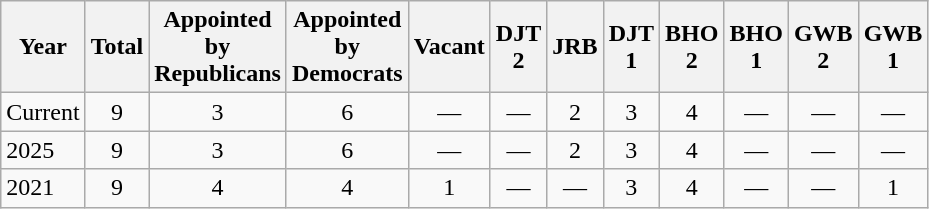<table class="wikitable" style="text-align:center;">
<tr>
<th>Year</th>
<th>Total</th>
<th>Appointed<br>by<br>Republicans</th>
<th>Appointed<br>by<br>Democrats</th>
<th>Vacant</th>
<th>DJT<br>2</th>
<th>JRB</th>
<th>DJT<br>1</th>
<th>BHO<br>2</th>
<th>BHO<br>1</th>
<th>GWB<br>2</th>
<th>GWB<br>1</th>
</tr>
<tr>
<td style="text-align:left;">Current</td>
<td>9</td>
<td>3</td>
<td>6</td>
<td>—</td>
<td>—</td>
<td>2</td>
<td>3</td>
<td>4</td>
<td>—</td>
<td>—</td>
<td>—</td>
</tr>
<tr>
<td style="text-align:left;">2025</td>
<td>9</td>
<td>3</td>
<td>6</td>
<td>—</td>
<td>—</td>
<td>2</td>
<td>3</td>
<td>4</td>
<td>—</td>
<td>—</td>
<td>—</td>
</tr>
<tr>
<td style="text-align:left;">2021</td>
<td>9</td>
<td>4</td>
<td>4</td>
<td>1</td>
<td>—</td>
<td>—</td>
<td>3</td>
<td>4</td>
<td>—</td>
<td>—</td>
<td>1</td>
</tr>
</table>
